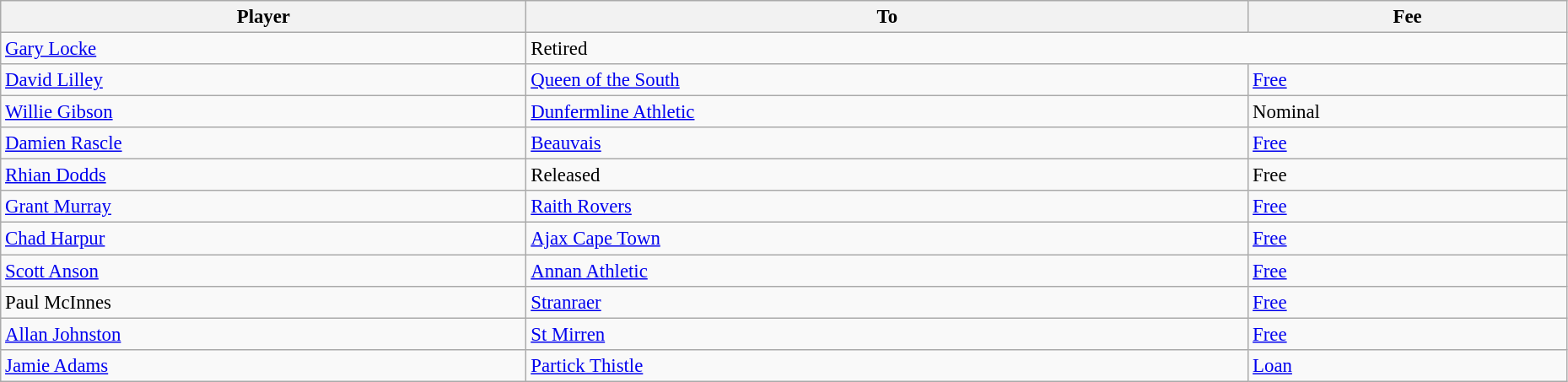<table class="wikitable" style="text-align:center; font-size:95%;width:98%; text-align:left">
<tr>
<th>Player</th>
<th>To</th>
<th>Fee</th>
</tr>
<tr>
<td> <a href='#'>Gary Locke</a></td>
<td colspan=2>Retired</td>
</tr>
<tr>
<td> <a href='#'>David Lilley</a></td>
<td> <a href='#'>Queen of the South</a></td>
<td><a href='#'>Free</a></td>
</tr>
<tr>
<td> <a href='#'>Willie Gibson</a></td>
<td> <a href='#'>Dunfermline Athletic</a></td>
<td>Nominal</td>
</tr>
<tr>
<td> <a href='#'>Damien Rascle</a></td>
<td> <a href='#'>Beauvais</a></td>
<td><a href='#'>Free</a></td>
</tr>
<tr>
<td> <a href='#'>Rhian Dodds</a></td>
<td>Released</td>
<td>Free</td>
</tr>
<tr>
<td> <a href='#'>Grant Murray</a></td>
<td> <a href='#'>Raith Rovers</a></td>
<td><a href='#'>Free</a></td>
</tr>
<tr>
<td> <a href='#'>Chad Harpur</a></td>
<td> <a href='#'>Ajax Cape Town</a></td>
<td><a href='#'>Free</a></td>
</tr>
<tr>
<td> <a href='#'>Scott Anson</a></td>
<td> <a href='#'>Annan Athletic</a></td>
<td><a href='#'>Free</a></td>
</tr>
<tr>
<td> Paul McInnes</td>
<td> <a href='#'>Stranraer</a></td>
<td><a href='#'>Free</a></td>
</tr>
<tr>
<td> <a href='#'>Allan Johnston</a></td>
<td> <a href='#'>St Mirren</a></td>
<td><a href='#'>Free</a></td>
</tr>
<tr>
<td> <a href='#'>Jamie Adams</a></td>
<td> <a href='#'>Partick Thistle</a></td>
<td><a href='#'>Loan</a></td>
</tr>
</table>
